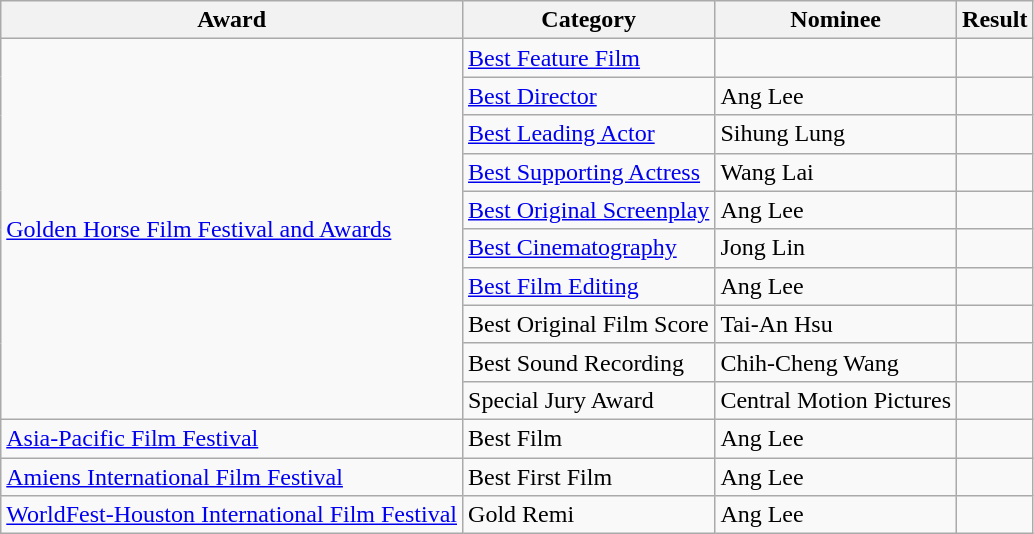<table class="wikitable">
<tr>
<th>Award</th>
<th>Category</th>
<th>Nominee</th>
<th>Result</th>
</tr>
<tr>
<td rowspan="10"><a href='#'>Golden Horse Film Festival and Awards</a></td>
<td><a href='#'>Best Feature Film</a></td>
<td></td>
<td></td>
</tr>
<tr>
<td><a href='#'>Best Director</a></td>
<td>Ang Lee</td>
<td></td>
</tr>
<tr>
<td><a href='#'>Best Leading Actor</a></td>
<td>Sihung Lung</td>
<td></td>
</tr>
<tr>
<td><a href='#'>Best Supporting Actress</a></td>
<td>Wang Lai</td>
<td></td>
</tr>
<tr>
<td><a href='#'>Best Original Screenplay</a></td>
<td>Ang Lee</td>
<td></td>
</tr>
<tr>
<td><a href='#'>Best Cinematography</a></td>
<td>Jong Lin</td>
<td></td>
</tr>
<tr>
<td><a href='#'>Best Film Editing</a></td>
<td>Ang Lee</td>
<td></td>
</tr>
<tr>
<td>Best Original Film Score</td>
<td>Tai-An Hsu</td>
<td></td>
</tr>
<tr>
<td>Best Sound Recording</td>
<td>Chih-Cheng Wang</td>
<td></td>
</tr>
<tr>
<td>Special Jury Award</td>
<td>Central Motion Pictures</td>
<td></td>
</tr>
<tr>
<td><a href='#'>Asia-Pacific Film Festival</a></td>
<td>Best Film</td>
<td>Ang Lee</td>
<td></td>
</tr>
<tr>
<td><a href='#'>Amiens International Film Festival</a></td>
<td>Best First Film</td>
<td>Ang Lee</td>
<td></td>
</tr>
<tr>
<td><a href='#'>WorldFest-Houston International Film Festival</a></td>
<td>Gold Remi</td>
<td>Ang Lee</td>
<td></td>
</tr>
</table>
